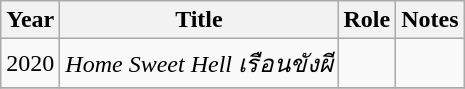<table class="wikitable sortable">
<tr>
<th>Year</th>
<th>Title</th>
<th>Role</th>
<th class="unsortable">Notes</th>
</tr>
<tr>
<td>2020</td>
<td><em>Home Sweet Hell เรือนขังผี </em></td>
<td></td>
<td></td>
</tr>
<tr>
</tr>
</table>
